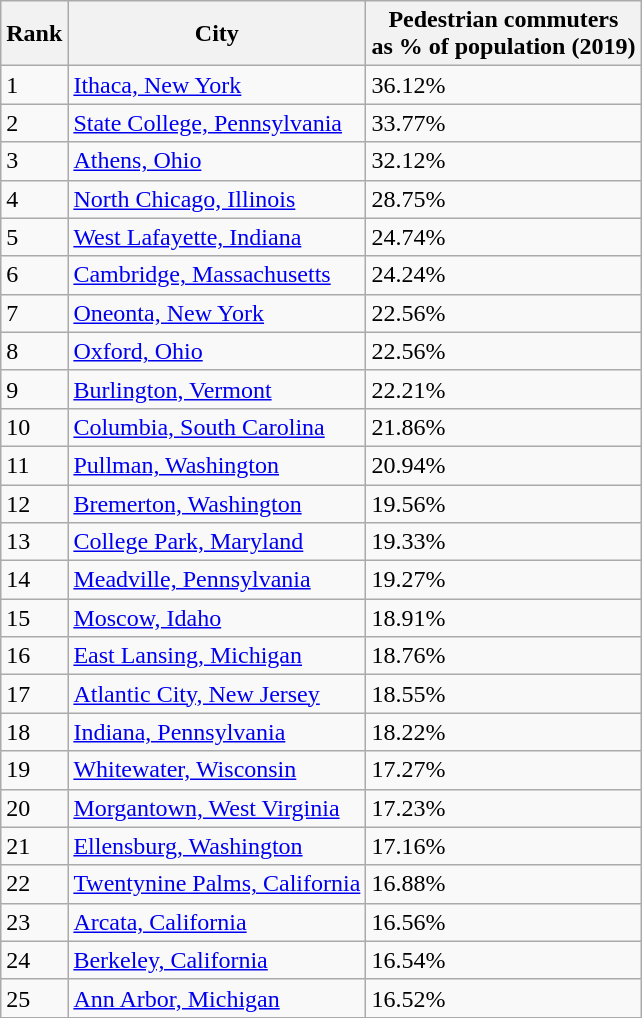<table class="wikitable sortable">
<tr>
<th>Rank</th>
<th>City</th>
<th>Pedestrian commuters<br>as % of population (2019)</th>
</tr>
<tr>
<td>1</td>
<td><a href='#'>Ithaca, New York</a></td>
<td>36.12%</td>
</tr>
<tr>
<td>2</td>
<td><a href='#'>State College, Pennsylvania</a></td>
<td>33.77%</td>
</tr>
<tr>
<td>3</td>
<td><a href='#'>Athens, Ohio</a></td>
<td>32.12%</td>
</tr>
<tr>
<td>4</td>
<td><a href='#'>North Chicago, Illinois</a></td>
<td>28.75%</td>
</tr>
<tr>
<td>5</td>
<td><a href='#'>West Lafayette, Indiana</a></td>
<td>24.74%</td>
</tr>
<tr>
<td>6</td>
<td><a href='#'>Cambridge, Massachusetts</a></td>
<td>24.24%</td>
</tr>
<tr>
<td>7</td>
<td><a href='#'>Oneonta, New York</a></td>
<td>22.56%</td>
</tr>
<tr>
<td>8</td>
<td><a href='#'>Oxford, Ohio</a></td>
<td>22.56%</td>
</tr>
<tr>
<td>9</td>
<td><a href='#'>Burlington, Vermont</a></td>
<td>22.21%</td>
</tr>
<tr>
<td>10</td>
<td><a href='#'>Columbia, South Carolina</a></td>
<td>21.86%</td>
</tr>
<tr>
<td>11</td>
<td><a href='#'>Pullman, Washington</a></td>
<td>20.94%</td>
</tr>
<tr>
<td>12</td>
<td><a href='#'>Bremerton, Washington</a></td>
<td>19.56%</td>
</tr>
<tr>
<td>13</td>
<td><a href='#'>College Park, Maryland</a></td>
<td>19.33%</td>
</tr>
<tr>
<td>14</td>
<td><a href='#'>Meadville, Pennsylvania</a></td>
<td>19.27%</td>
</tr>
<tr>
<td>15</td>
<td><a href='#'>Moscow, Idaho</a></td>
<td>18.91%</td>
</tr>
<tr>
<td>16</td>
<td><a href='#'>East Lansing, Michigan</a></td>
<td>18.76%</td>
</tr>
<tr>
<td>17</td>
<td><a href='#'>Atlantic City, New Jersey</a></td>
<td>18.55%</td>
</tr>
<tr>
<td>18</td>
<td><a href='#'>Indiana, Pennsylvania</a></td>
<td>18.22%</td>
</tr>
<tr>
<td>19</td>
<td><a href='#'>Whitewater, Wisconsin</a></td>
<td>17.27%</td>
</tr>
<tr>
<td>20</td>
<td><a href='#'>Morgantown, West Virginia</a></td>
<td>17.23%</td>
</tr>
<tr>
<td>21</td>
<td><a href='#'>Ellensburg, Washington</a></td>
<td>17.16%</td>
</tr>
<tr>
<td>22</td>
<td><a href='#'>Twentynine Palms, California</a></td>
<td>16.88%</td>
</tr>
<tr>
<td>23</td>
<td><a href='#'>Arcata, California</a></td>
<td>16.56%</td>
</tr>
<tr>
<td>24</td>
<td><a href='#'>Berkeley, California</a></td>
<td>16.54%</td>
</tr>
<tr>
<td>25</td>
<td><a href='#'>Ann Arbor, Michigan</a></td>
<td>16.52%</td>
</tr>
<tr>
</tr>
</table>
